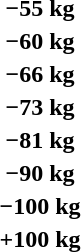<table>
<tr>
<th rowspan=2>−55 kg</th>
<td rowspan=2></td>
<td rowspan=2></td>
<td></td>
</tr>
<tr>
<td></td>
</tr>
<tr>
<th rowspan=2>−60 kg</th>
<td rowspan=2></td>
<td rowspan=2></td>
<td></td>
</tr>
<tr>
<td></td>
</tr>
<tr>
<th rowspan=2>−66 kg</th>
<td rowspan=2></td>
<td rowspan=2></td>
<td></td>
</tr>
<tr>
<td></td>
</tr>
<tr>
<th rowspan=2>−73 kg</th>
<td rowspan=2></td>
<td rowspan=2></td>
<td></td>
</tr>
<tr>
<td></td>
</tr>
<tr>
<th rowspan=2>−81 kg</th>
<td rowspan=2></td>
<td rowspan=2></td>
<td></td>
</tr>
<tr>
<td></td>
</tr>
<tr>
<th rowspan=2>−90 kg</th>
<td rowspan=2></td>
<td rowspan=2></td>
<td></td>
</tr>
<tr>
<td></td>
</tr>
<tr>
<th rowspan=2>−100 kg</th>
<td rowspan=2></td>
<td rowspan=2></td>
<td></td>
</tr>
<tr>
<td></td>
</tr>
<tr>
<th rowspan=2>+100 kg</th>
<td rowspan=2></td>
<td rowspan=2></td>
<td></td>
</tr>
<tr>
<td></td>
</tr>
</table>
